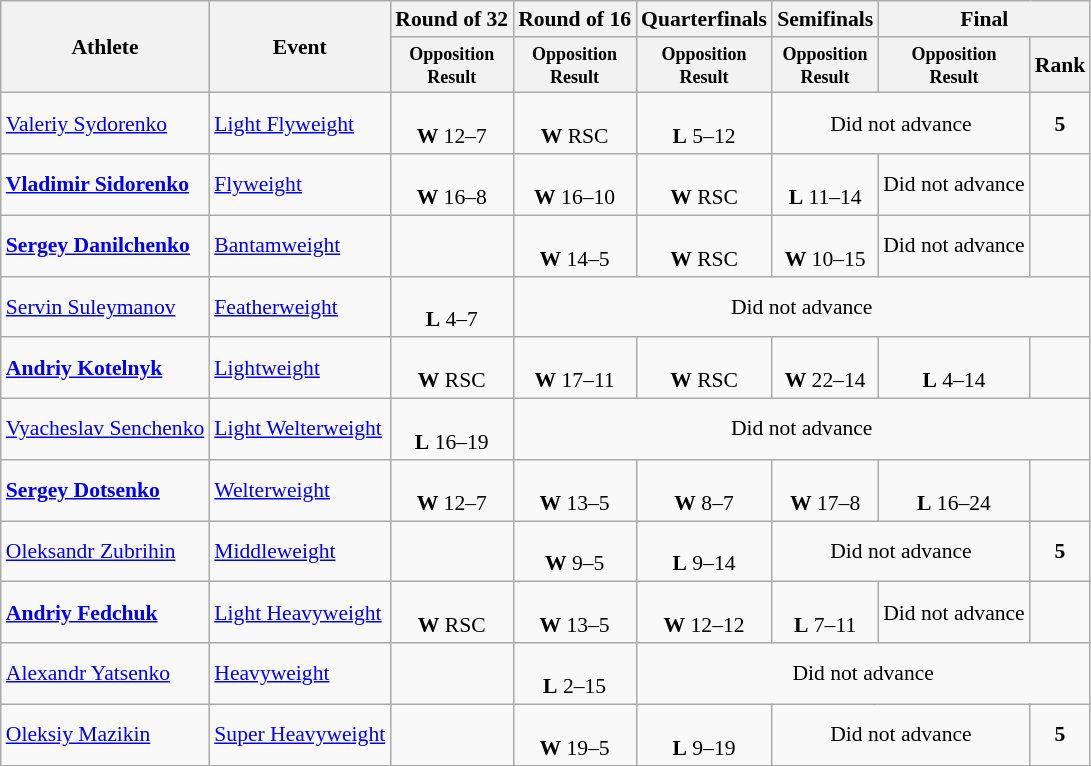<table class=wikitable style="font-size:90%">
<tr>
<th rowspan="2">Athlete</th>
<th rowspan="2">Event</th>
<th>Round of 32</th>
<th>Round of 16</th>
<th>Quarterfinals</th>
<th>Semifinals</th>
<th colspan="2">Final</th>
</tr>
<tr>
<th style="line-height:1em"><small>Opposition<br>Result</small></th>
<th style="line-height:1em"><small>Opposition<br>Result</small></th>
<th style="line-height:1em"><small>Opposition<br>Result</small></th>
<th style="line-height:1em"><small>Opposition<br>Result</small></th>
<th style="line-height:1em"><small>Opposition<br>Result</small></th>
<th>Rank</th>
</tr>
<tr>
<td><a href='#'>Valeriy Sydorenko</a></td>
<td><a href='#'>Light Flyweight</a></td>
<td align="center"><br><strong>W</strong> 12–7</td>
<td align="center"><br><strong>W</strong> RSC</td>
<td align="center"><br><strong>L</strong> 5–12</td>
<td align="center" colspan="2">Did not advance</td>
<td align="center"><strong>5</strong></td>
</tr>
<tr>
<td><strong><a href='#'>Vladimir Sidorenko</a></strong></td>
<td><a href='#'>Flyweight</a></td>
<td align="center"><br><strong>W</strong> 16–8</td>
<td align="center"><br><strong>W</strong> 16–10</td>
<td align="center"><br><strong>W</strong> RSC</td>
<td align="center"><br><strong>L</strong> 11–14</td>
<td align="center" colspan="1">Did not advance</td>
<td align="center"></td>
</tr>
<tr>
<td><strong><a href='#'>Sergey Danilchenko</a></strong></td>
<td><a href='#'>Bantamweight</a></td>
<td></td>
<td align="center"><br><strong>W</strong> 14–5</td>
<td align="center"><br><strong>W</strong> RSC</td>
<td align="center"><br><strong>W</strong> 10–15</td>
<td align="center" colspan="1">Did not advance</td>
<td align="center"></td>
</tr>
<tr>
<td><a href='#'>Servin Suleymanov</a></td>
<td><a href='#'>Featherweight</a></td>
<td align="center"><br><strong>L</strong> 4–7</td>
<td align="center" colspan="6">Did not advance</td>
</tr>
<tr>
<td><strong><a href='#'>Andriy Kotelnyk</a></strong></td>
<td><a href='#'>Lightweight</a></td>
<td align="center"><br><strong>W</strong> RSC</td>
<td align="center"><br><strong>W</strong> 17–11</td>
<td align="center"><br><strong>W</strong> RSC</td>
<td align="center"><br><strong>W</strong> 22–14</td>
<td align="center"><br><strong>L</strong> 4–14</td>
<td align="center"></td>
</tr>
<tr>
<td><a href='#'>Vyacheslav Senchenko</a></td>
<td><a href='#'>Light Welterweight</a></td>
<td align="center"><br><strong>L</strong> 16–19</td>
<td align="center" colspan="6">Did not advance</td>
</tr>
<tr>
<td><strong><a href='#'>Sergey Dotsenko</a></strong></td>
<td><a href='#'>Welterweight</a></td>
<td align="center"><br><strong>W</strong> 12–7</td>
<td align="center"><br><strong>W</strong> 13–5</td>
<td align="center"><br><strong>W</strong> 8–7</td>
<td align="center"><br><strong>W</strong> 17–8</td>
<td align="center"><br><strong>L</strong> 16–24</td>
<td align="center"></td>
</tr>
<tr>
<td><a href='#'>Oleksandr Zubrihin</a></td>
<td><a href='#'>Middleweight</a></td>
<td></td>
<td align="center"><br><strong>W</strong> 9–5</td>
<td align="center"><br><strong>L</strong> 9–14</td>
<td align="center" colspan="2">Did not advance</td>
<td align="center"><strong>5</strong></td>
</tr>
<tr>
<td><strong><a href='#'>Andriy Fedchuk</a></strong></td>
<td><a href='#'>Light Heavyweight</a></td>
<td align="center"><br><strong>W</strong> RSC</td>
<td align="center"><br><strong>W</strong> 13–5</td>
<td align="center"><br><strong>W</strong> 12–12</td>
<td align="center"><br><strong>L</strong> 7–11</td>
<td align="center" colspan="1">Did not advance</td>
<td align="center"></td>
</tr>
<tr>
<td><a href='#'>Alexandr Yatsenko</a></td>
<td><a href='#'>Heavyweight</a></td>
<td></td>
<td align="center"><br><strong>L</strong> 2–15</td>
<td align="center" colspan="4">Did not advance</td>
</tr>
<tr>
<td><a href='#'>Oleksiy Mazikin</a></td>
<td><a href='#'>Super Heavyweight</a></td>
<td></td>
<td align="center"><br><strong>W</strong> 19–5</td>
<td align="center"><br><strong>L</strong> 9–19</td>
<td align="center" colspan="2">Did not advance</td>
<td align="center"><strong>5</strong></td>
</tr>
<tr>
</tr>
</table>
